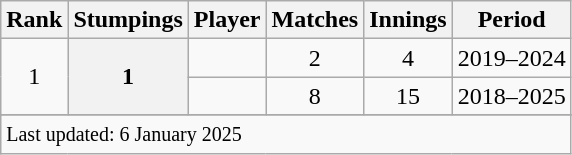<table class="wikitable plainrowheaders sortable">
<tr>
<th scope=col>Rank</th>
<th scope=col>Stumpings</th>
<th scope=col>Player</th>
<th scope=col>Matches</th>
<th scope=col>Innings</th>
<th scope=col>Period</th>
</tr>
<tr>
<td align=center rowspan=2>1</td>
<th scope=row style=text-align:center; rowspan=2>1</th>
<td></td>
<td align=center>2</td>
<td align=center>4</td>
<td>2019–2024</td>
</tr>
<tr>
<td></td>
<td align=center>8</td>
<td align=center>15</td>
<td>2018–2025</td>
</tr>
<tr>
</tr>
<tr class=sortbottom>
<td colspan=6><small>Last updated: 6 January 2025</small></td>
</tr>
</table>
